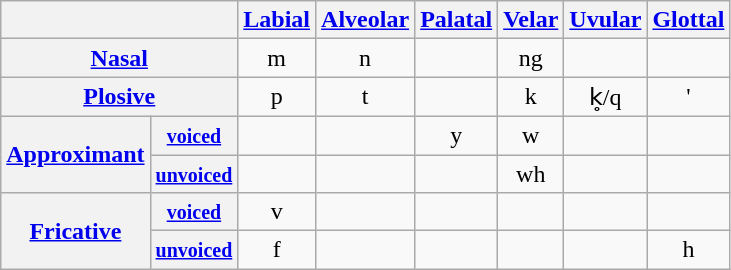<table class="wikitable"  style="margin:autmargin:auto;">
<tr>
<th colspan="2"></th>
<th><a href='#'>Labial</a></th>
<th><a href='#'>Alveolar</a></th>
<th><a href='#'>Palatal</a></th>
<th><a href='#'>Velar</a></th>
<th><a href='#'>Uvular</a></th>
<th><a href='#'>Glottal</a></th>
</tr>
<tr style="text-align:center;">
<th colspan="2"><a href='#'>Nasal</a></th>
<td>m<br></td>
<td>n<br></td>
<td></td>
<td>ng<br></td>
<td></td>
<td></td>
</tr>
<tr style="text-align:center;">
<th colspan="2"><a href='#'>Plosive</a></th>
<td>p<br></td>
<td>t<br></td>
<td></td>
<td>k<br></td>
<td>k̥/q<br></td>
<td>'<br></td>
</tr>
<tr style="text-align:center;">
<th rowspan="2"><a href='#'>Approximant</a></th>
<th><small><a href='#'>voiced</a></small></th>
<td></td>
<td></td>
<td>y<br></td>
<td>w<br></td>
<td></td>
<td></td>
</tr>
<tr style="text-align:center;">
<th><small><a href='#'>unvoiced</a></small></th>
<td></td>
<td></td>
<td></td>
<td>wh<br></td>
<td></td>
<td></td>
</tr>
<tr style="text-align:center;">
<th rowspan="2"><a href='#'>Fricative</a></th>
<th><small><a href='#'>voiced</a></small></th>
<td>v<br></td>
<td></td>
<td></td>
<td></td>
<td></td>
<td></td>
</tr>
<tr style="text-align:center;">
<th><small><a href='#'>unvoiced</a></small></th>
<td>f<br></td>
<td></td>
<td></td>
<td></td>
<td></td>
<td>h<br></td>
</tr>
</table>
